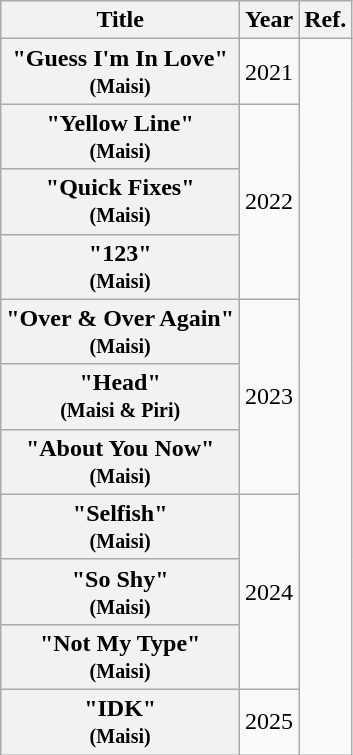<table class="wikitable plainrowheaders" style="text-align:center;">
<tr>
<th scope="col">Title</th>
<th scope="col">Year</th>
<th>Ref.</th>
</tr>
<tr>
<th scope="row">"Guess I'm In Love"<br><small>(Maisi)</small></th>
<td>2021</td>
<td rowspan="11"></td>
</tr>
<tr>
<th scope="row">"Yellow Line"<br><small>(Maisi)</small></th>
<td rowspan=3>2022</td>
</tr>
<tr>
<th scope="row">"Quick Fixes"<br><small>(Maisi)</small></th>
</tr>
<tr>
<th scope="row">"123"<br><small>(Maisi)</small></th>
</tr>
<tr>
<th scope="row">"Over & Over Again"<br><small>(Maisi)</small></th>
<td rowspan=3>2023</td>
</tr>
<tr>
<th scope="row">"Head"<br><small>(Maisi & Piri)</small></th>
</tr>
<tr>
<th scope="row">"About You Now"<br><small>(Maisi)</small></th>
</tr>
<tr>
<th scope="row">"Selfish"<br><small>(Maisi)</small></th>
<td rowspan=3>2024</td>
</tr>
<tr>
<th scope="row">"So Shy"<br><small>(Maisi)</small></th>
</tr>
<tr>
<th scope="row">"Not My Type"<br><small>(Maisi)</small></th>
</tr>
<tr>
<th scope="row">"IDK"<br><small>(Maisi)</small></th>
<td>2025</td>
</tr>
</table>
